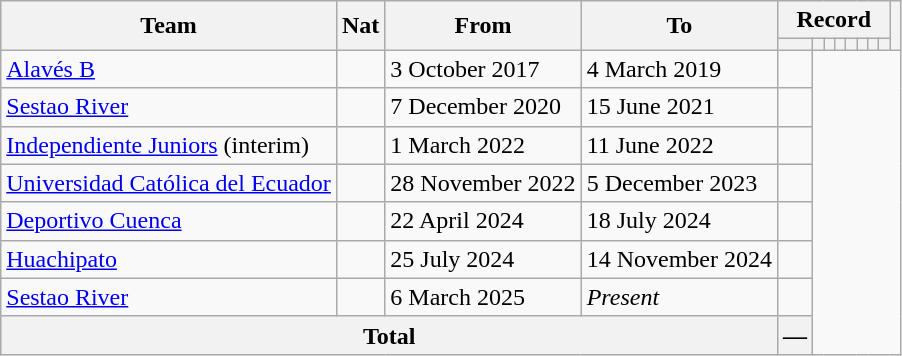<table class="wikitable" style="text-align: center">
<tr>
<th rowspan="2">Team</th>
<th rowspan="2">Nat</th>
<th rowspan="2">From</th>
<th rowspan="2">To</th>
<th colspan="8">Record</th>
<th rowspan=2></th>
</tr>
<tr>
<th></th>
<th></th>
<th></th>
<th></th>
<th></th>
<th></th>
<th></th>
<th></th>
</tr>
<tr>
<td align=left><a href='#'>Alavés B</a></td>
<td></td>
<td align=left>3 October 2017</td>
<td align=left>4 March 2019<br></td>
<td></td>
</tr>
<tr>
<td align=left><a href='#'>Sestao River</a></td>
<td></td>
<td align=left>7 December 2020</td>
<td align=left>15 June 2021<br></td>
<td></td>
</tr>
<tr>
<td align=left><a href='#'>Independiente Juniors</a> (interim)</td>
<td></td>
<td align=left>1 March 2022</td>
<td align=left>11 June 2022<br></td>
<td></td>
</tr>
<tr>
<td align=left><a href='#'>Universidad Católica del Ecuador</a></td>
<td></td>
<td align=left>28 November 2022</td>
<td align=left>5 December 2023<br></td>
<td></td>
</tr>
<tr>
<td align=left><a href='#'>Deportivo Cuenca</a></td>
<td></td>
<td align=left>22 April 2024</td>
<td align=left>18 July 2024<br></td>
<td></td>
</tr>
<tr>
<td align=left><a href='#'>Huachipato</a></td>
<td></td>
<td align=left>25 July 2024</td>
<td align=left>14 November 2024<br></td>
<td></td>
</tr>
<tr>
<td align=left><a href='#'>Sestao River</a></td>
<td></td>
<td align=left>6 March 2025</td>
<td align=left><em>Present</em><br></td>
<td></td>
</tr>
<tr>
<th colspan="4">Total<br></th>
<th>—</th>
</tr>
</table>
